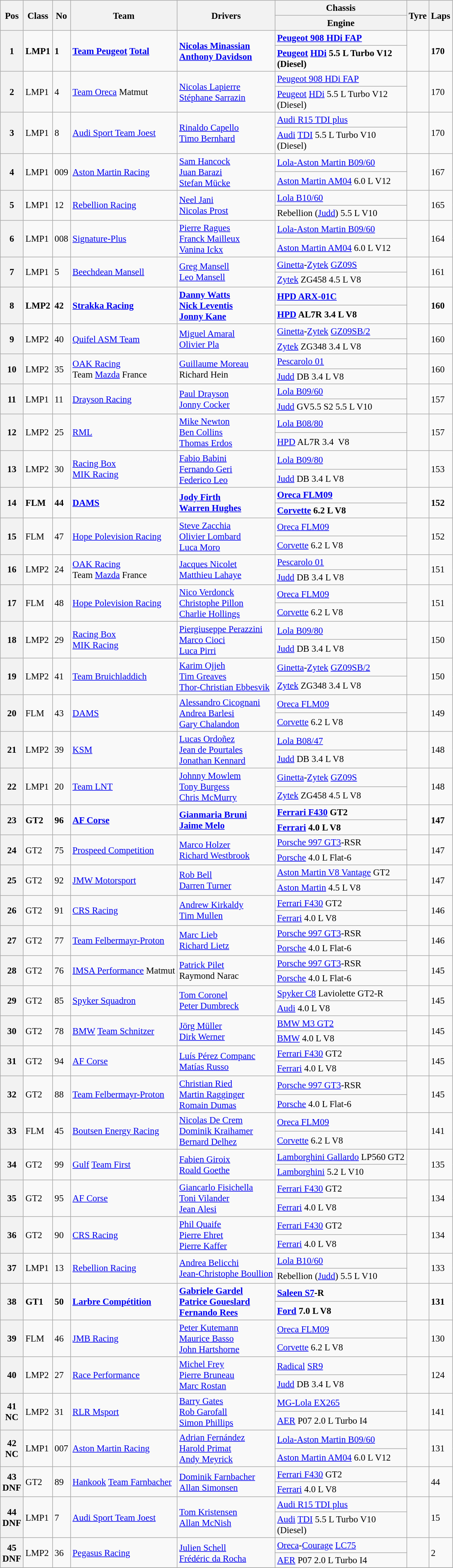<table class="wikitable" style="font-size: 95%;">
<tr>
<th rowspan=2>Pos</th>
<th rowspan=2>Class</th>
<th rowspan=2>No</th>
<th rowspan=2>Team</th>
<th rowspan=2>Drivers</th>
<th>Chassis</th>
<th rowspan=2>Tyre</th>
<th rowspan=2>Laps</th>
</tr>
<tr>
<th>Engine</th>
</tr>
<tr style="font-weight:bold">
<th rowspan=2>1</th>
<td rowspan=2>LMP1</td>
<td rowspan=2>1</td>
<td rowspan=2> <a href='#'>Team Peugeot</a> <a href='#'>Total</a></td>
<td rowspan=2> <a href='#'>Nicolas Minassian</a><br> <a href='#'>Anthony Davidson</a></td>
<td><a href='#'>Peugeot 908 HDi FAP</a></td>
<td rowspan=2></td>
<td rowspan=2>170</td>
</tr>
<tr style="font-weight:bold">
<td><a href='#'>Peugeot</a> <a href='#'>HDi</a> 5.5 L Turbo V12<br>(Diesel)</td>
</tr>
<tr>
<th rowspan=2>2</th>
<td rowspan=2>LMP1</td>
<td rowspan=2>4</td>
<td rowspan=2> <a href='#'>Team Oreca</a> Matmut</td>
<td rowspan=2> <a href='#'>Nicolas Lapierre</a><br> <a href='#'>Stéphane Sarrazin</a></td>
<td><a href='#'>Peugeot 908 HDi FAP</a></td>
<td rowspan=2></td>
<td rowspan=2>170</td>
</tr>
<tr>
<td><a href='#'>Peugeot</a> <a href='#'>HDi</a> 5.5 L Turbo V12<br>(Diesel)</td>
</tr>
<tr>
<th rowspan=2>3</th>
<td rowspan=2>LMP1</td>
<td rowspan=2>8</td>
<td rowspan=2> <a href='#'>Audi Sport Team Joest</a></td>
<td rowspan=2> <a href='#'>Rinaldo Capello</a><br> <a href='#'>Timo Bernhard</a></td>
<td><a href='#'>Audi R15 TDI plus</a></td>
<td rowspan=2></td>
<td rowspan=2>170</td>
</tr>
<tr>
<td><a href='#'>Audi</a> <a href='#'>TDI</a> 5.5 L Turbo V10<br>(Diesel)</td>
</tr>
<tr>
<th rowspan=2>4</th>
<td rowspan=2>LMP1</td>
<td rowspan=2>009</td>
<td rowspan=2> <a href='#'>Aston Martin Racing</a></td>
<td rowspan=2> <a href='#'>Sam Hancock</a><br> <a href='#'>Juan Barazi</a><br> <a href='#'>Stefan Mücke</a></td>
<td><a href='#'>Lola-Aston Martin B09/60</a></td>
<td rowspan=2></td>
<td rowspan=2>167</td>
</tr>
<tr>
<td><a href='#'>Aston Martin AM04</a> 6.0 L V12</td>
</tr>
<tr>
<th rowspan=2>5</th>
<td rowspan=2>LMP1</td>
<td rowspan=2>12</td>
<td rowspan=2> <a href='#'>Rebellion Racing</a></td>
<td rowspan=2> <a href='#'>Neel Jani</a><br> <a href='#'>Nicolas Prost</a></td>
<td><a href='#'>Lola B10/60</a></td>
<td rowspan=2></td>
<td rowspan=2>165</td>
</tr>
<tr>
<td>Rebellion (<a href='#'>Judd</a>) 5.5 L V10</td>
</tr>
<tr>
<th rowspan=2>6</th>
<td rowspan=2>LMP1</td>
<td rowspan=2>008</td>
<td rowspan=2> <a href='#'>Signature-Plus</a></td>
<td rowspan=2> <a href='#'>Pierre Ragues</a><br> <a href='#'>Franck Mailleux</a><br> <a href='#'>Vanina Ickx</a></td>
<td><a href='#'>Lola-Aston Martin B09/60</a></td>
<td rowspan=2></td>
<td rowspan=2>164</td>
</tr>
<tr>
<td><a href='#'>Aston Martin AM04</a> 6.0 L V12</td>
</tr>
<tr>
<th rowspan=2>7</th>
<td rowspan=2>LMP1</td>
<td rowspan=2>5</td>
<td rowspan=2> <a href='#'>Beechdean Mansell</a></td>
<td rowspan=2> <a href='#'>Greg Mansell</a><br> <a href='#'>Leo Mansell</a></td>
<td><a href='#'>Ginetta</a>-<a href='#'>Zytek</a> <a href='#'>GZ09S</a></td>
<td rowspan=2></td>
<td rowspan=2>161</td>
</tr>
<tr>
<td><a href='#'>Zytek</a> ZG458 4.5 L V8</td>
</tr>
<tr style="font-weight:bold">
<th rowspan=2>8</th>
<td rowspan=2>LMP2</td>
<td rowspan=2>42</td>
<td rowspan=2> <a href='#'>Strakka Racing</a></td>
<td rowspan=2> <a href='#'>Danny Watts</a><br> <a href='#'>Nick Leventis</a><br> <a href='#'>Jonny Kane</a></td>
<td><a href='#'>HPD ARX-01C</a></td>
<td rowspan=2></td>
<td rowspan=2>160</td>
</tr>
<tr style="font-weight:bold">
<td><a href='#'>HPD</a> AL7R 3.4 L V8</td>
</tr>
<tr>
<th rowspan=2>9</th>
<td rowspan=2>LMP2</td>
<td rowspan=2>40</td>
<td rowspan=2> <a href='#'>Quifel ASM Team</a></td>
<td rowspan=2> <a href='#'>Miguel Amaral</a><br> <a href='#'>Olivier Pla</a></td>
<td><a href='#'>Ginetta</a>-<a href='#'>Zytek</a> <a href='#'>GZ09SB/2</a></td>
<td rowspan=2></td>
<td rowspan=2>160</td>
</tr>
<tr>
<td><a href='#'>Zytek</a> ZG348 3.4 L V8</td>
</tr>
<tr>
<th rowspan=2>10</th>
<td rowspan=2>LMP2</td>
<td rowspan=2>35</td>
<td rowspan=2> <a href='#'>OAK Racing</a><br> Team <a href='#'>Mazda</a> France</td>
<td rowspan=2> <a href='#'>Guillaume Moreau</a><br> Richard Hein</td>
<td><a href='#'>Pescarolo 01</a></td>
<td rowspan=2></td>
<td rowspan=2>160</td>
</tr>
<tr>
<td><a href='#'>Judd</a> DB 3.4 L V8</td>
</tr>
<tr>
<th rowspan=2>11</th>
<td rowspan=2>LMP1</td>
<td rowspan=2>11</td>
<td rowspan=2> <a href='#'>Drayson Racing</a></td>
<td rowspan=2> <a href='#'>Paul Drayson</a><br> <a href='#'>Jonny Cocker</a></td>
<td><a href='#'>Lola B09/60</a></td>
<td rowspan=2></td>
<td rowspan=2>157</td>
</tr>
<tr>
<td><a href='#'>Judd</a> GV5.5 S2 5.5 L V10</td>
</tr>
<tr>
<th rowspan=2>12</th>
<td rowspan=2>LMP2</td>
<td rowspan=2>25</td>
<td rowspan=2> <a href='#'>RML</a></td>
<td rowspan=2> <a href='#'>Mike Newton</a><br> <a href='#'>Ben Collins</a><br> <a href='#'>Thomas Erdos</a></td>
<td><a href='#'>Lola B08/80</a></td>
<td rowspan=2></td>
<td rowspan=2>157</td>
</tr>
<tr>
<td><a href='#'>HPD</a> AL7R 3.4  V8</td>
</tr>
<tr>
<th rowspan=2>13</th>
<td rowspan=2>LMP2</td>
<td rowspan=2>30</td>
<td rowspan=2> <a href='#'>Racing Box</a><br> <a href='#'>MIK Racing</a></td>
<td rowspan=2> <a href='#'>Fabio Babini</a><br> <a href='#'>Fernando Geri</a><br> <a href='#'>Federico Leo</a></td>
<td><a href='#'>Lola B09/80</a></td>
<td rowspan=2></td>
<td rowspan=2>153</td>
</tr>
<tr>
<td><a href='#'>Judd</a> DB 3.4 L V8</td>
</tr>
<tr style="font-weight:bold">
<th rowspan=2>14</th>
<td rowspan=2>FLM</td>
<td rowspan=2>44</td>
<td rowspan=2> <a href='#'>DAMS</a></td>
<td rowspan=2> <a href='#'>Jody Firth</a><br> <a href='#'>Warren Hughes</a></td>
<td><a href='#'>Oreca FLM09</a></td>
<td rowspan=2></td>
<td rowspan=2>152</td>
</tr>
<tr style="font-weight:bold">
<td><a href='#'>Corvette</a> 6.2 L V8</td>
</tr>
<tr>
<th rowspan=2>15</th>
<td rowspan=2>FLM</td>
<td rowspan=2>47</td>
<td rowspan=2> <a href='#'>Hope Polevision Racing</a></td>
<td rowspan=2> <a href='#'>Steve Zacchia</a><br> <a href='#'>Olivier Lombard</a><br> <a href='#'>Luca Moro</a></td>
<td><a href='#'>Oreca FLM09</a></td>
<td rowspan=2></td>
<td rowspan=2>152</td>
</tr>
<tr>
<td><a href='#'>Corvette</a> 6.2 L V8</td>
</tr>
<tr>
<th rowspan=2>16</th>
<td rowspan=2>LMP2</td>
<td rowspan=2>24</td>
<td rowspan=2> <a href='#'>OAK Racing</a><br> Team <a href='#'>Mazda</a> France</td>
<td rowspan=2> <a href='#'>Jacques Nicolet</a><br> <a href='#'>Matthieu Lahaye</a></td>
<td><a href='#'>Pescarolo 01</a></td>
<td rowspan=2></td>
<td rowspan=2>151</td>
</tr>
<tr>
<td><a href='#'>Judd</a> DB 3.4 L V8</td>
</tr>
<tr>
<th rowspan=2>17</th>
<td rowspan=2>FLM</td>
<td rowspan=2>48</td>
<td rowspan=2> <a href='#'>Hope Polevision Racing</a></td>
<td rowspan=2> <a href='#'>Nico Verdonck</a><br> <a href='#'>Christophe Pillon</a><br> <a href='#'>Charlie Hollings</a></td>
<td><a href='#'>Oreca FLM09</a></td>
<td rowspan=2></td>
<td rowspan=2>151</td>
</tr>
<tr>
<td><a href='#'>Corvette</a> 6.2 L V8</td>
</tr>
<tr>
<th rowspan=2>18</th>
<td rowspan=2>LMP2</td>
<td rowspan=2>29</td>
<td rowspan=2> <a href='#'>Racing Box</a><br> <a href='#'>MIK Racing</a></td>
<td rowspan=2> <a href='#'>Piergiuseppe Perazzini</a><br> <a href='#'>Marco Cioci</a><br> <a href='#'>Luca Pirri</a></td>
<td><a href='#'>Lola B09/80</a></td>
<td rowspan=2></td>
<td rowspan=2>150</td>
</tr>
<tr>
<td><a href='#'>Judd</a> DB 3.4 L V8</td>
</tr>
<tr>
<th rowspan=2>19</th>
<td rowspan=2>LMP2</td>
<td rowspan=2>41</td>
<td rowspan=2> <a href='#'>Team Bruichladdich</a></td>
<td rowspan=2> <a href='#'>Karim Ojjeh</a><br> <a href='#'>Tim Greaves</a><br> <a href='#'>Thor-Christian Ebbesvik</a></td>
<td><a href='#'>Ginetta</a>-<a href='#'>Zytek</a> <a href='#'>GZ09SB/2</a></td>
<td rowspan=2></td>
<td rowspan=2>150</td>
</tr>
<tr>
<td><a href='#'>Zytek</a> ZG348 3.4 L V8</td>
</tr>
<tr>
<th rowspan=2>20</th>
<td rowspan=2>FLM</td>
<td rowspan=2>43</td>
<td rowspan=2> <a href='#'>DAMS</a></td>
<td rowspan=2> <a href='#'>Alessandro Cicognani</a><br> <a href='#'>Andrea Barlesi</a><br> <a href='#'>Gary Chalandon</a></td>
<td><a href='#'>Oreca FLM09</a></td>
<td rowspan=2></td>
<td rowspan=2>149</td>
</tr>
<tr>
<td><a href='#'>Corvette</a> 6.2 L V8</td>
</tr>
<tr>
<th rowspan=2>21</th>
<td rowspan=2>LMP2</td>
<td rowspan=2>39</td>
<td rowspan=2> <a href='#'>KSM</a></td>
<td rowspan=2> <a href='#'>Lucas Ordoñez</a><br> <a href='#'>Jean de Pourtales</a><br> <a href='#'>Jonathan Kennard</a></td>
<td><a href='#'>Lola B08/47</a></td>
<td rowspan=2></td>
<td rowspan=2>148</td>
</tr>
<tr>
<td><a href='#'>Judd</a> DB 3.4 L V8</td>
</tr>
<tr>
<th rowspan=2>22</th>
<td rowspan=2>LMP1</td>
<td rowspan=2>20</td>
<td rowspan=2> <a href='#'>Team LNT</a></td>
<td rowspan=2> <a href='#'>Johnny Mowlem</a><br> <a href='#'>Tony Burgess</a><br> <a href='#'>Chris McMurry</a></td>
<td><a href='#'>Ginetta</a>-<a href='#'>Zytek</a> <a href='#'>GZ09S</a></td>
<td rowspan=2></td>
<td rowspan=2>148</td>
</tr>
<tr>
<td><a href='#'>Zytek</a> ZG458 4.5 L V8</td>
</tr>
<tr style="font-weight:bold">
<th rowspan=2>23</th>
<td rowspan=2>GT2</td>
<td rowspan=2>96</td>
<td rowspan=2> <a href='#'>AF Corse</a></td>
<td rowspan=2> <a href='#'>Gianmaria Bruni</a><br> <a href='#'>Jaime Melo</a></td>
<td><a href='#'>Ferrari F430</a> GT2</td>
<td rowspan=2></td>
<td rowspan=2>147</td>
</tr>
<tr style="font-weight:bold">
<td><a href='#'>Ferrari</a> 4.0 L V8</td>
</tr>
<tr>
<th rowspan=2>24</th>
<td rowspan=2>GT2</td>
<td rowspan=2>75</td>
<td rowspan=2> <a href='#'>Prospeed Competition</a></td>
<td rowspan=2> <a href='#'>Marco Holzer</a><br> <a href='#'>Richard Westbrook</a></td>
<td><a href='#'>Porsche 997 GT3</a>-RSR</td>
<td rowspan=2></td>
<td rowspan=2>147</td>
</tr>
<tr>
<td><a href='#'>Porsche</a> 4.0 L Flat-6</td>
</tr>
<tr>
<th rowspan=2>25</th>
<td rowspan=2>GT2</td>
<td rowspan=2>92</td>
<td rowspan=2> <a href='#'>JMW Motorsport</a></td>
<td rowspan=2> <a href='#'>Rob Bell</a><br> <a href='#'>Darren Turner</a></td>
<td><a href='#'>Aston Martin V8 Vantage</a> GT2</td>
<td rowspan=2></td>
<td rowspan=2>147</td>
</tr>
<tr>
<td><a href='#'>Aston Martin</a> 4.5 L V8</td>
</tr>
<tr>
<th rowspan=2>26</th>
<td rowspan=2>GT2</td>
<td rowspan=2>91</td>
<td rowspan=2> <a href='#'>CRS Racing</a></td>
<td rowspan=2> <a href='#'>Andrew Kirkaldy</a><br> <a href='#'>Tim Mullen</a></td>
<td><a href='#'>Ferrari F430</a> GT2</td>
<td rowspan=2></td>
<td rowspan=2>146</td>
</tr>
<tr>
<td><a href='#'>Ferrari</a> 4.0 L V8</td>
</tr>
<tr>
<th rowspan=2>27</th>
<td rowspan=2>GT2</td>
<td rowspan=2>77</td>
<td rowspan=2> <a href='#'>Team Felbermayr-Proton</a></td>
<td rowspan=2> <a href='#'>Marc Lieb</a><br> <a href='#'>Richard Lietz</a></td>
<td><a href='#'>Porsche 997 GT3</a>-RSR</td>
<td rowspan=2></td>
<td rowspan=2>146</td>
</tr>
<tr>
<td><a href='#'>Porsche</a> 4.0 L Flat-6</td>
</tr>
<tr>
<th rowspan=2>28</th>
<td rowspan=2>GT2</td>
<td rowspan=2>76</td>
<td rowspan=2> <a href='#'>IMSA Performance</a> Matmut</td>
<td rowspan=2> <a href='#'>Patrick Pilet</a><br> Raymond Narac</td>
<td><a href='#'>Porsche 997 GT3</a>-RSR</td>
<td rowspan=2></td>
<td rowspan=2>145</td>
</tr>
<tr>
<td><a href='#'>Porsche</a> 4.0 L Flat-6</td>
</tr>
<tr>
<th rowspan=2>29</th>
<td rowspan=2>GT2</td>
<td rowspan=2>85</td>
<td rowspan=2> <a href='#'>Spyker Squadron</a></td>
<td rowspan=2> <a href='#'>Tom Coronel</a><br> <a href='#'>Peter Dumbreck</a></td>
<td><a href='#'>Spyker C8</a> Laviolette GT2-R</td>
<td rowspan=2></td>
<td rowspan=2>145</td>
</tr>
<tr>
<td><a href='#'>Audi</a> 4.0 L V8</td>
</tr>
<tr>
<th rowspan=2>30</th>
<td rowspan=2>GT2</td>
<td rowspan=2>78</td>
<td rowspan=2> <a href='#'>BMW</a> <a href='#'>Team Schnitzer</a></td>
<td rowspan=2> <a href='#'>Jörg Müller</a><br> <a href='#'>Dirk Werner</a></td>
<td><a href='#'>BMW M3 GT2</a></td>
<td rowspan=2></td>
<td rowspan=2>145</td>
</tr>
<tr>
<td><a href='#'>BMW</a> 4.0 L V8</td>
</tr>
<tr>
<th rowspan=2>31</th>
<td rowspan=2>GT2</td>
<td rowspan=2>94</td>
<td rowspan=2> <a href='#'>AF Corse</a></td>
<td rowspan=2> <a href='#'>Luís Pérez Companc</a><br> <a href='#'>Matías Russo</a></td>
<td><a href='#'>Ferrari F430</a> GT2</td>
<td rowspan=2></td>
<td rowspan=2>145</td>
</tr>
<tr>
<td><a href='#'>Ferrari</a> 4.0 L V8</td>
</tr>
<tr>
<th rowspan=2>32</th>
<td rowspan=2>GT2</td>
<td rowspan=2>88</td>
<td rowspan=2> <a href='#'>Team Felbermayr-Proton</a></td>
<td rowspan=2> <a href='#'>Christian Ried</a><br> <a href='#'>Martin Ragginger</a><br> <a href='#'>Romain Dumas</a></td>
<td><a href='#'>Porsche 997 GT3</a>-RSR</td>
<td rowspan=2></td>
<td rowspan=2>145</td>
</tr>
<tr>
<td><a href='#'>Porsche</a> 4.0 L Flat-6</td>
</tr>
<tr>
<th rowspan=2>33</th>
<td rowspan=2>FLM</td>
<td rowspan=2>45</td>
<td rowspan=2> <a href='#'>Boutsen Energy Racing</a></td>
<td rowspan=2> <a href='#'>Nicolas De Crem</a><br> <a href='#'>Dominik Kraihamer</a><br> <a href='#'>Bernard Delhez</a></td>
<td><a href='#'>Oreca FLM09</a></td>
<td rowspan=2></td>
<td rowspan=2>141</td>
</tr>
<tr>
<td><a href='#'>Corvette</a> 6.2 L V8</td>
</tr>
<tr>
<th rowspan=2>34</th>
<td rowspan=2>GT2</td>
<td rowspan=2>99</td>
<td rowspan=2> <a href='#'>Gulf</a> <a href='#'>Team First</a></td>
<td rowspan=2> <a href='#'>Fabien Giroix</a><br> <a href='#'>Roald Goethe</a></td>
<td><a href='#'>Lamborghini Gallardo</a> LP560 GT2</td>
<td rowspan=2></td>
<td rowspan=2>135</td>
</tr>
<tr>
<td><a href='#'>Lamborghini</a> 5.2 L V10</td>
</tr>
<tr>
<th rowspan=2>35</th>
<td rowspan=2>GT2</td>
<td rowspan=2>95</td>
<td rowspan=2> <a href='#'>AF Corse</a></td>
<td rowspan=2> <a href='#'>Giancarlo Fisichella</a><br> <a href='#'>Toni Vilander</a><br> <a href='#'>Jean Alesi</a></td>
<td><a href='#'>Ferrari F430</a> GT2</td>
<td rowspan=2></td>
<td rowspan=2>134</td>
</tr>
<tr>
<td><a href='#'>Ferrari</a> 4.0 L V8</td>
</tr>
<tr>
<th rowspan=2>36</th>
<td rowspan=2>GT2</td>
<td rowspan=2>90</td>
<td rowspan=2> <a href='#'>CRS Racing</a></td>
<td rowspan=2> <a href='#'>Phil Quaife</a><br> <a href='#'>Pierre Ehret</a><br> <a href='#'>Pierre Kaffer</a></td>
<td><a href='#'>Ferrari F430</a> GT2</td>
<td rowspan=2></td>
<td rowspan=2>134</td>
</tr>
<tr>
<td><a href='#'>Ferrari</a> 4.0 L V8</td>
</tr>
<tr>
<th rowspan=2>37</th>
<td rowspan=2>LMP1</td>
<td rowspan=2>13</td>
<td rowspan=2> <a href='#'>Rebellion Racing</a></td>
<td rowspan=2> <a href='#'>Andrea Belicchi</a><br> <a href='#'>Jean-Christophe Boullion</a></td>
<td><a href='#'>Lola B10/60</a></td>
<td rowspan=2></td>
<td rowspan=2>133</td>
</tr>
<tr>
<td>Rebellion (<a href='#'>Judd</a>) 5.5 L V10</td>
</tr>
<tr style="font-weight:bold">
<th rowspan=2>38</th>
<td rowspan=2>GT1</td>
<td rowspan=2>50</td>
<td rowspan=2> <a href='#'>Larbre Compétition</a></td>
<td rowspan=2> <a href='#'>Gabriele Gardel</a><br> <a href='#'>Patrice Goueslard</a><br> <a href='#'>Fernando Rees</a></td>
<td><a href='#'>Saleen S7</a>-R</td>
<td rowspan=2></td>
<td rowspan=2>131</td>
</tr>
<tr style="font-weight:bold">
<td><a href='#'>Ford</a> 7.0 L V8</td>
</tr>
<tr>
<th rowspan=2>39</th>
<td rowspan=2>FLM</td>
<td rowspan=2>46</td>
<td rowspan=2> <a href='#'>JMB Racing</a></td>
<td rowspan=2> <a href='#'>Peter Kutemann</a><br> <a href='#'>Maurice Basso</a><br> <a href='#'>John Hartshorne</a></td>
<td><a href='#'>Oreca FLM09</a></td>
<td rowspan=2></td>
<td rowspan=2>130</td>
</tr>
<tr>
<td><a href='#'>Corvette</a> 6.2 L V8</td>
</tr>
<tr>
<th rowspan=2>40</th>
<td rowspan=2>LMP2</td>
<td rowspan=2>27</td>
<td rowspan=2> <a href='#'>Race Performance</a></td>
<td rowspan=2> <a href='#'>Michel Frey</a><br> <a href='#'>Pierre Bruneau</a><br> <a href='#'>Marc Rostan</a></td>
<td><a href='#'>Radical</a> <a href='#'>SR9</a></td>
<td rowspan=2></td>
<td rowspan=2>124</td>
</tr>
<tr>
<td><a href='#'>Judd</a> DB 3.4 L V8</td>
</tr>
<tr>
<th rowspan=2>41<br>NC</th>
<td rowspan=2>LMP2</td>
<td rowspan=2>31</td>
<td rowspan=2> <a href='#'>RLR Msport</a></td>
<td rowspan=2> <a href='#'>Barry Gates</a><br> <a href='#'>Rob Garofall</a><br> <a href='#'>Simon Phillips</a></td>
<td><a href='#'>MG-Lola EX265</a></td>
<td rowspan=2></td>
<td rowspan=2>141</td>
</tr>
<tr>
<td><a href='#'>AER</a> P07 2.0 L Turbo I4</td>
</tr>
<tr>
<th rowspan=2>42<br>NC</th>
<td rowspan=2>LMP1</td>
<td rowspan=2>007</td>
<td rowspan=2> <a href='#'>Aston Martin Racing</a></td>
<td rowspan=2> <a href='#'>Adrian Fernández</a><br> <a href='#'>Harold Primat</a><br> <a href='#'>Andy Meyrick</a></td>
<td><a href='#'>Lola-Aston Martin B09/60</a></td>
<td rowspan=2></td>
<td rowspan=2>131</td>
</tr>
<tr>
<td><a href='#'>Aston Martin AM04</a> 6.0 L V12</td>
</tr>
<tr>
<th rowspan=2>43<br>DNF</th>
<td rowspan=2>GT2</td>
<td rowspan=2>89</td>
<td rowspan=2> <a href='#'>Hankook</a> <a href='#'>Team Farnbacher</a></td>
<td rowspan=2> <a href='#'>Dominik Farnbacher</a><br> <a href='#'>Allan Simonsen</a></td>
<td><a href='#'>Ferrari F430</a> GT2</td>
<td rowspan=2></td>
<td rowspan=2>44</td>
</tr>
<tr>
<td><a href='#'>Ferrari</a> 4.0 L V8</td>
</tr>
<tr>
<th rowspan=2>44<br>DNF</th>
<td rowspan=2>LMP1</td>
<td rowspan=2>7</td>
<td rowspan=2> <a href='#'>Audi Sport Team Joest</a></td>
<td rowspan=2> <a href='#'>Tom Kristensen</a><br> <a href='#'>Allan McNish</a></td>
<td><a href='#'>Audi R15 TDI plus</a></td>
<td rowspan=2></td>
<td rowspan=2>15</td>
</tr>
<tr>
<td><a href='#'>Audi</a> <a href='#'>TDI</a> 5.5 L Turbo V10<br>(Diesel)</td>
</tr>
<tr>
<th rowspan=2>45<br>DNF</th>
<td rowspan=2>LMP2</td>
<td rowspan=2>36</td>
<td rowspan=2> <a href='#'>Pegasus Racing</a></td>
<td rowspan=2> <a href='#'>Julien Schell</a><br> <a href='#'>Frédéric da Rocha</a></td>
<td><a href='#'>Oreca</a>-<a href='#'>Courage</a> <a href='#'>LC75</a></td>
<td rowspan=2></td>
<td rowspan=2>2</td>
</tr>
<tr>
<td><a href='#'>AER</a> P07 2.0 L Turbo I4</td>
</tr>
<tr>
</tr>
</table>
